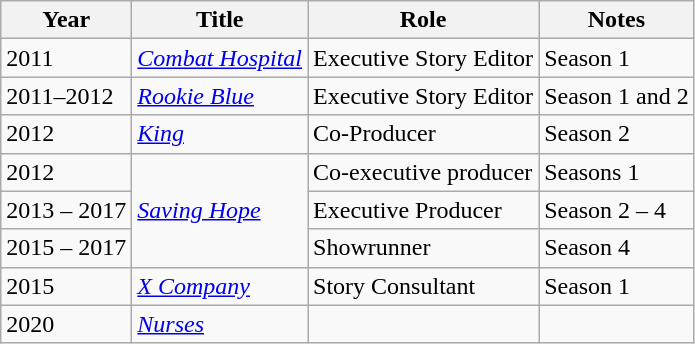<table class="wikitable sortable">
<tr>
<th>Year</th>
<th>Title</th>
<th>Role</th>
<th>Notes</th>
</tr>
<tr>
<td>2011</td>
<td><em><a href='#'>Combat Hospital</a></em></td>
<td>Executive Story Editor</td>
<td>Season 1</td>
</tr>
<tr>
<td>2011–2012</td>
<td><em><a href='#'>Rookie Blue</a></em></td>
<td>Executive Story Editor</td>
<td>Season 1 and 2</td>
</tr>
<tr>
<td>2012</td>
<td><em><a href='#'>King</a></em></td>
<td>Co-Producer</td>
<td>Season 2</td>
</tr>
<tr>
<td>2012</td>
<td rowspan="3"><em><a href='#'>Saving Hope</a></em></td>
<td>Co-executive producer</td>
<td>Seasons 1</td>
</tr>
<tr>
<td>2013 – 2017</td>
<td>Executive Producer</td>
<td>Season 2 – 4</td>
</tr>
<tr>
<td>2015 – 2017</td>
<td>Showrunner</td>
<td>Season 4</td>
</tr>
<tr>
<td>2015</td>
<td><em><a href='#'>X Company</a></em></td>
<td>Story Consultant</td>
<td>Season 1</td>
</tr>
<tr>
<td>2020</td>
<td><em><a href='#'>Nurses</a></em></td>
<td></td>
<td></td>
</tr>
</table>
